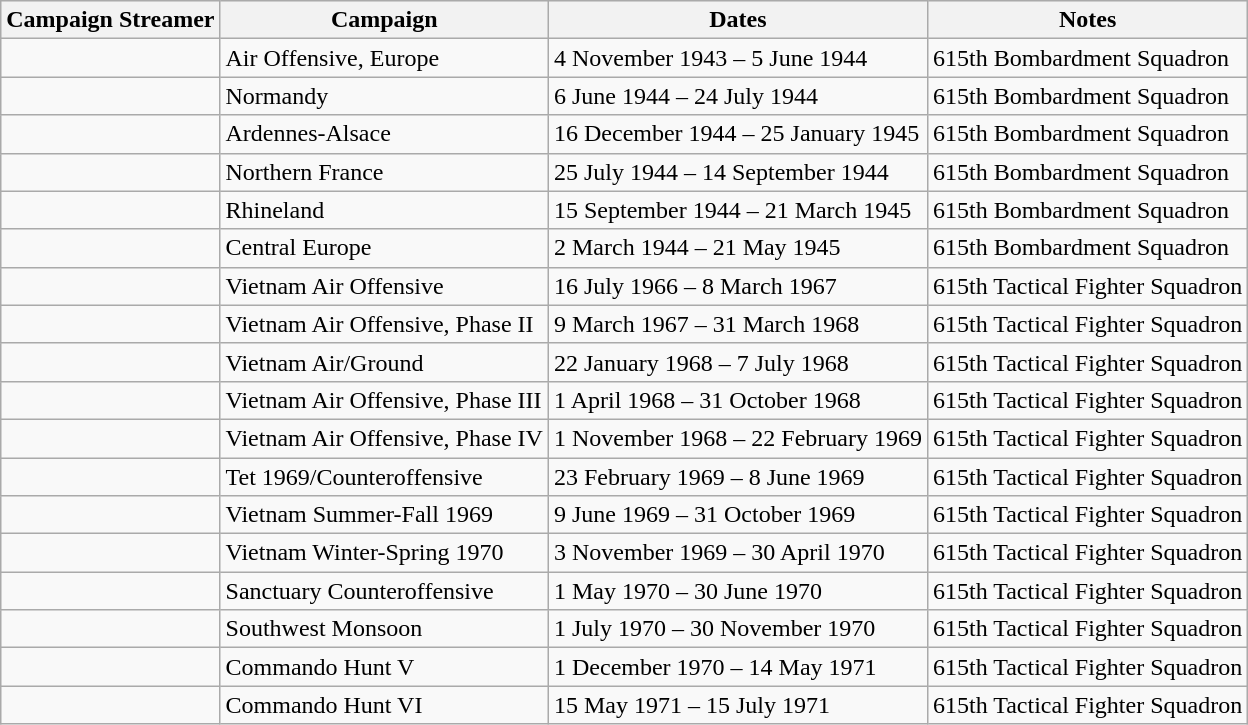<table class="wikitable">
<tr style="background:#efefef;">
<th>Campaign Streamer</th>
<th>Campaign</th>
<th>Dates</th>
<th>Notes</th>
</tr>
<tr>
<td></td>
<td>Air Offensive, Europe</td>
<td>4 November 1943 – 5 June 1944</td>
<td>615th Bombardment Squadron</td>
</tr>
<tr>
<td></td>
<td>Normandy</td>
<td>6 June 1944 – 24 July 1944</td>
<td>615th Bombardment Squadron</td>
</tr>
<tr>
<td></td>
<td>Ardennes-Alsace</td>
<td>16 December 1944 – 25 January 1945</td>
<td>615th Bombardment Squadron</td>
</tr>
<tr>
<td></td>
<td>Northern France</td>
<td>25 July 1944 – 14 September 1944</td>
<td>615th Bombardment Squadron</td>
</tr>
<tr>
<td></td>
<td>Rhineland</td>
<td>15 September 1944 – 21 March 1945</td>
<td>615th Bombardment Squadron</td>
</tr>
<tr>
<td></td>
<td>Central Europe</td>
<td>2 March 1944 – 21 May 1945</td>
<td>615th Bombardment Squadron</td>
</tr>
<tr>
<td></td>
<td>Vietnam Air Offensive</td>
<td>16 July 1966 – 8 March 1967</td>
<td>615th Tactical Fighter Squadron</td>
</tr>
<tr>
<td></td>
<td>Vietnam Air Offensive, Phase II</td>
<td>9 March 1967 – 31 March 1968</td>
<td>615th Tactical Fighter Squadron</td>
</tr>
<tr>
<td></td>
<td>Vietnam Air/Ground</td>
<td>22 January 1968 – 7 July 1968</td>
<td>615th Tactical Fighter Squadron</td>
</tr>
<tr>
<td></td>
<td>Vietnam Air Offensive, Phase III</td>
<td>1 April 1968 – 31 October 1968</td>
<td>615th Tactical Fighter Squadron</td>
</tr>
<tr>
<td></td>
<td>Vietnam Air Offensive, Phase IV</td>
<td>1 November 1968 – 22 February 1969</td>
<td>615th Tactical Fighter Squadron</td>
</tr>
<tr>
<td></td>
<td>Tet 1969/Counteroffensive</td>
<td>23 February 1969 – 8 June 1969</td>
<td>615th Tactical Fighter Squadron</td>
</tr>
<tr>
<td></td>
<td>Vietnam Summer-Fall 1969</td>
<td>9 June 1969 – 31 October 1969</td>
<td>615th Tactical Fighter Squadron</td>
</tr>
<tr>
<td></td>
<td>Vietnam Winter-Spring 1970</td>
<td>3 November 1969 – 30 April 1970</td>
<td>615th Tactical Fighter Squadron</td>
</tr>
<tr>
<td></td>
<td>Sanctuary Counteroffensive</td>
<td>1 May 1970 – 30 June 1970</td>
<td>615th Tactical Fighter Squadron</td>
</tr>
<tr>
<td></td>
<td>Southwest Monsoon</td>
<td>1 July 1970 – 30 November 1970</td>
<td>615th Tactical Fighter Squadron</td>
</tr>
<tr>
<td></td>
<td>Commando Hunt V</td>
<td>1 December 1970 – 14 May 1971</td>
<td>615th Tactical Fighter Squadron</td>
</tr>
<tr>
<td></td>
<td>Commando Hunt VI</td>
<td>15 May 1971 – 15 July 1971</td>
<td>615th Tactical Fighter Squadron</td>
</tr>
</table>
